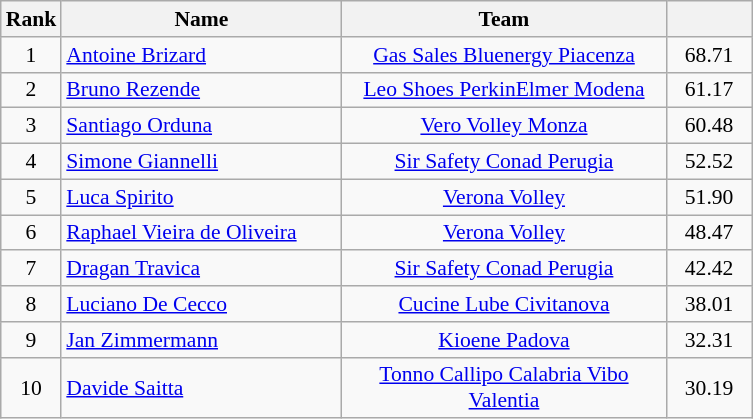<table class="wikitable" style="text-align:center; font-size:90%">
<tr>
<th width=30>Rank</th>
<th width=180>Name</th>
<th width=210>Team</th>
<th width=50></th>
</tr>
<tr>
<td>1</td>
<td style="text-align:left"> <a href='#'>Antoine Brizard</a></td>
<td><a href='#'>Gas Sales Bluenergy Piacenza</a></td>
<td>68.71</td>
</tr>
<tr>
<td>2</td>
<td style="text-align:left"> <a href='#'>Bruno Rezende</a></td>
<td><a href='#'>Leo Shoes PerkinElmer Modena</a></td>
<td>61.17</td>
</tr>
<tr>
<td>3</td>
<td style="text-align:left"> <a href='#'>Santiago Orduna</a></td>
<td><a href='#'>Vero Volley Monza</a></td>
<td>60.48</td>
</tr>
<tr>
<td>4</td>
<td style="text-align:left"> <a href='#'>Simone Giannelli</a></td>
<td><a href='#'>Sir Safety Conad Perugia</a></td>
<td>52.52</td>
</tr>
<tr>
<td>5</td>
<td style="text-align:left"> <a href='#'>Luca Spirito</a></td>
<td><a href='#'>Verona Volley</a></td>
<td>51.90</td>
</tr>
<tr>
<td>6</td>
<td style="text-align:left"> <a href='#'>Raphael Vieira de Oliveira</a></td>
<td><a href='#'>Verona Volley</a></td>
<td>48.47</td>
</tr>
<tr>
<td>7</td>
<td style="text-align:left"> <a href='#'>Dragan Travica</a></td>
<td><a href='#'>Sir Safety Conad Perugia</a></td>
<td>42.42</td>
</tr>
<tr>
<td>8</td>
<td style="text-align:left"> <a href='#'>Luciano De Cecco</a></td>
<td><a href='#'>Cucine Lube Civitanova</a></td>
<td>38.01</td>
</tr>
<tr>
<td>9</td>
<td style="text-align:left"> <a href='#'>Jan Zimmermann</a></td>
<td><a href='#'>Kioene Padova</a></td>
<td>32.31</td>
</tr>
<tr>
<td>10</td>
<td style="text-align:left"> <a href='#'>Davide Saitta</a></td>
<td><a href='#'>Tonno Callipo Calabria Vibo Valentia</a></td>
<td>30.19</td>
</tr>
</table>
